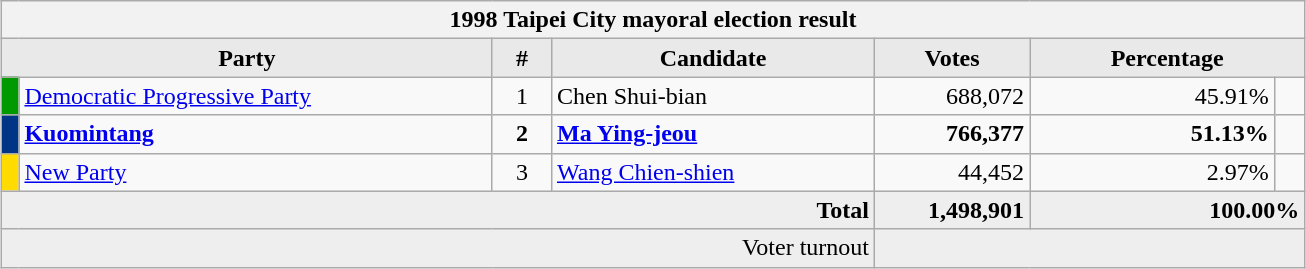<table class="wikitable collapsible" style="margin:1em auto;">
<tr>
<th colspan="7">1998 Taipei City mayoral election result</th>
</tr>
<tr>
<th colspan="2" style="background:#e9e9e9; width:20em;">Party</th>
<th style="background:#e9e9e9; width:2em;">#</th>
<th style="background:#e9e9e9; width:13em;">Candidate</th>
<th style="background:#e9e9e9; width:6em;">Votes</th>
<th colspan="2" style="background:#e9e9e9; width:11em;">Percentage</th>
</tr>
<tr>
<td style="background:#009a00;"></td>
<td align=left><a href='#'>Democratic Progressive Party</a></td>
<td align=center>1</td>
<td align=left>Chen Shui-bian</td>
<td align=right>688,072</td>
<td align=right>45.91%</td>
<td align=right></td>
</tr>
<tr>
<td style="background:#003586;"></td>
<td align=left> <strong><a href='#'>Kuomintang</a></strong></td>
<td align=center><strong>2</strong></td>
<td align=left><strong><a href='#'>Ma Ying-jeou</a></strong></td>
<td align=right><strong>766,377</strong></td>
<td align=right><strong>51.13%</strong></td>
<td align=right> </td>
</tr>
<tr>
<td style="background:#ffdb00;"></td>
<td align=left><a href='#'>New Party</a></td>
<td align=center>3</td>
<td align=left><a href='#'>Wang Chien-shien</a></td>
<td align=right>44,452</td>
<td align=right>2.97%</td>
<td align=right></td>
</tr>
<tr style="background:#eee;">
<td colspan="4" style="text-align:right;"><strong>Total</strong></td>
<td align=right><strong>1,498,901</strong></td>
<td style="text-align:right;" colspan="2"><strong>100.00%</strong></td>
</tr>
<tr style="background:#eee; text-align:right;">
<td colspan="4">Voter turnout</td>
<td colspan="3" style="text-align:right;"></td>
</tr>
</table>
